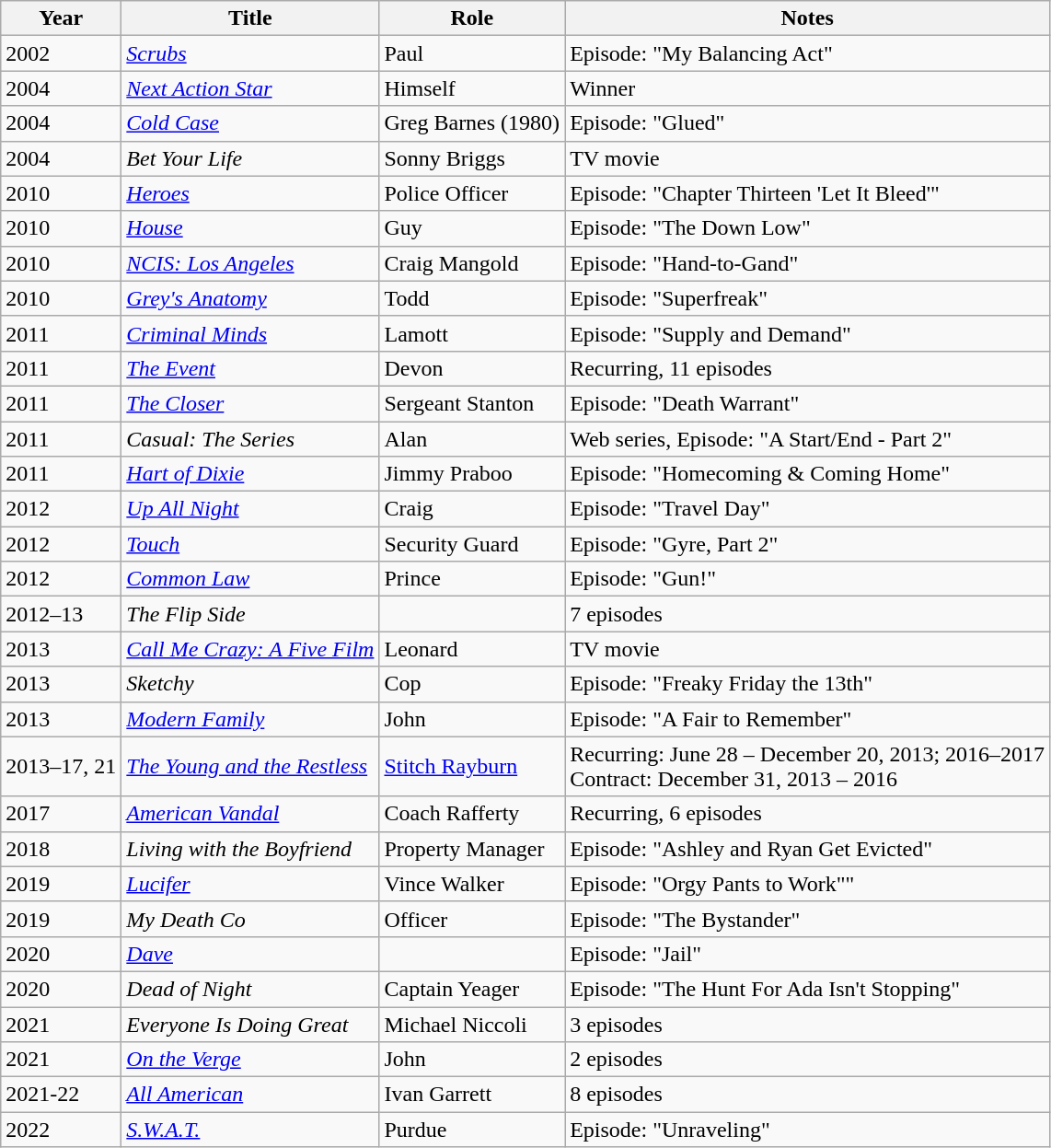<table class="wikitable sortable">
<tr>
<th>Year</th>
<th>Title</th>
<th>Role</th>
<th class="unsortable">Notes</th>
</tr>
<tr>
<td>2002</td>
<td><em><a href='#'>Scrubs</a></em></td>
<td>Paul</td>
<td>Episode: "My Balancing Act"</td>
</tr>
<tr>
<td>2004</td>
<td><em><a href='#'>Next Action Star</a></em></td>
<td>Himself</td>
<td>Winner</td>
</tr>
<tr>
<td>2004</td>
<td><em><a href='#'>Cold Case</a></em></td>
<td>Greg Barnes (1980)</td>
<td>Episode: "Glued"</td>
</tr>
<tr>
<td>2004</td>
<td><em>Bet Your Life</em></td>
<td>Sonny Briggs</td>
<td>TV movie</td>
</tr>
<tr>
<td>2010</td>
<td><em><a href='#'>Heroes</a></em></td>
<td>Police Officer</td>
<td>Episode: "Chapter Thirteen 'Let It Bleed'"</td>
</tr>
<tr>
<td>2010</td>
<td><em><a href='#'>House</a></em></td>
<td>Guy</td>
<td>Episode: "The Down Low"</td>
</tr>
<tr>
<td>2010</td>
<td><em><a href='#'>NCIS: Los Angeles</a></em></td>
<td>Craig Mangold</td>
<td>Episode: "Hand-to-Gand"</td>
</tr>
<tr>
<td>2010</td>
<td><em><a href='#'>Grey's Anatomy</a></em></td>
<td>Todd</td>
<td>Episode: "Superfreak"</td>
</tr>
<tr>
<td>2011</td>
<td><em><a href='#'>Criminal Minds</a></em></td>
<td>Lamott</td>
<td>Episode: "Supply and Demand"</td>
</tr>
<tr>
<td>2011</td>
<td><em><a href='#'>The Event</a></em></td>
<td>Devon</td>
<td>Recurring, 11 episodes</td>
</tr>
<tr>
<td>2011</td>
<td><em><a href='#'>The Closer</a></em></td>
<td>Sergeant Stanton</td>
<td>Episode: "Death Warrant"</td>
</tr>
<tr>
<td>2011</td>
<td><em>Casual: The Series</em></td>
<td>Alan</td>
<td>Web series, Episode: "A Start/End - Part 2"</td>
</tr>
<tr>
<td>2011</td>
<td><em><a href='#'>Hart of Dixie</a></em></td>
<td>Jimmy Praboo</td>
<td>Episode: "Homecoming & Coming Home"</td>
</tr>
<tr>
<td>2012</td>
<td><em><a href='#'>Up All Night</a></em></td>
<td>Craig</td>
<td>Episode: "Travel Day"</td>
</tr>
<tr>
<td>2012</td>
<td><em><a href='#'>Touch</a></em></td>
<td>Security Guard</td>
<td>Episode: "Gyre, Part 2"</td>
</tr>
<tr>
<td>2012</td>
<td><em><a href='#'>Common Law</a></em></td>
<td>Prince</td>
<td>Episode: "Gun!"</td>
</tr>
<tr>
<td>2012–13</td>
<td><em>The Flip Side</em></td>
<td></td>
<td>7 episodes</td>
</tr>
<tr>
<td>2013</td>
<td><em><a href='#'>Call Me Crazy: A Five Film</a></em></td>
<td>Leonard</td>
<td>TV movie</td>
</tr>
<tr>
<td>2013</td>
<td><em>Sketchy</em></td>
<td>Cop</td>
<td>Episode: "Freaky Friday the 13th"</td>
</tr>
<tr>
<td>2013</td>
<td><em><a href='#'>Modern Family</a></em></td>
<td>John</td>
<td>Episode: "A Fair to Remember"</td>
</tr>
<tr>
<td>2013–17, 21</td>
<td><em><a href='#'>The Young and the Restless</a></em></td>
<td><a href='#'>Stitch Rayburn</a></td>
<td>Recurring: June 28 – December 20, 2013; 2016–2017<br>Contract: December 31, 2013 – 2016</td>
</tr>
<tr>
<td>2017</td>
<td><em><a href='#'>American Vandal</a></em></td>
<td>Coach Rafferty</td>
<td>Recurring, 6 episodes</td>
</tr>
<tr>
<td>2018</td>
<td><em>Living with the Boyfriend</em></td>
<td>Property Manager</td>
<td>Episode: "Ashley and Ryan Get Evicted"</td>
</tr>
<tr>
<td>2019</td>
<td><em><a href='#'>Lucifer</a></em></td>
<td>Vince Walker</td>
<td>Episode: "Orgy Pants to Work""</td>
</tr>
<tr>
<td>2019</td>
<td><em>My Death Co</em></td>
<td>Officer</td>
<td>Episode: "The Bystander"</td>
</tr>
<tr>
<td>2020</td>
<td><em><a href='#'>Dave</a></em></td>
<td></td>
<td>Episode: "Jail"</td>
</tr>
<tr>
<td>2020</td>
<td><em>Dead of Night</em></td>
<td>Captain Yeager</td>
<td>Episode: "The Hunt For Ada Isn't Stopping"</td>
</tr>
<tr>
<td>2021</td>
<td><em>Everyone Is Doing Great</em></td>
<td>Michael Niccoli</td>
<td>3 episodes</td>
</tr>
<tr>
<td>2021</td>
<td><em><a href='#'>On the Verge</a></em></td>
<td>John</td>
<td>2 episodes</td>
</tr>
<tr>
<td>2021-22</td>
<td><em><a href='#'>All American</a></em></td>
<td>Ivan Garrett</td>
<td>8 episodes</td>
</tr>
<tr>
<td>2022</td>
<td><em><a href='#'>S.W.A.T.</a></em></td>
<td>Purdue</td>
<td>Episode: "Unraveling"</td>
</tr>
</table>
